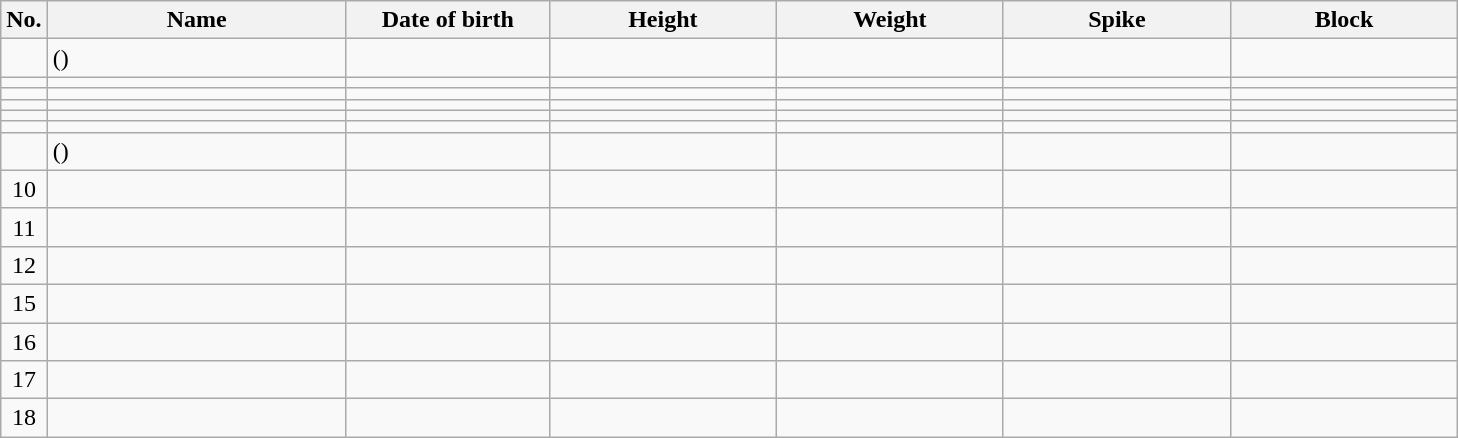<table class="wikitable sortable" style="font-size:100%; text-align:center;">
<tr>
<th>No.</th>
<th style="width:12em">Name</th>
<th style="width:8em">Date of birth</th>
<th style="width:9em">Height</th>
<th style="width:9em">Weight</th>
<th style="width:9em">Spike</th>
<th style="width:9em">Block</th>
</tr>
<tr>
<td></td>
<td align=left>  ()</td>
<td align=right></td>
<td></td>
<td></td>
<td></td>
<td></td>
</tr>
<tr>
<td></td>
<td align=left> </td>
<td align=right></td>
<td></td>
<td></td>
<td></td>
<td></td>
</tr>
<tr>
<td></td>
<td align=left> </td>
<td align=right></td>
<td></td>
<td></td>
<td></td>
<td></td>
</tr>
<tr>
<td></td>
<td align=left> </td>
<td align=right></td>
<td></td>
<td></td>
<td></td>
<td></td>
</tr>
<tr>
<td></td>
<td align=left> </td>
<td align=right></td>
<td></td>
<td></td>
<td></td>
<td></td>
</tr>
<tr>
<td></td>
<td align=left></td>
<td align=right></td>
<td></td>
<td></td>
<td></td>
<td></td>
</tr>
<tr>
<td></td>
<td align=left>  ()</td>
<td align=right></td>
<td></td>
<td></td>
<td></td>
<td></td>
</tr>
<tr>
<td>10</td>
<td align=left> </td>
<td align=right></td>
<td></td>
<td></td>
<td></td>
<td></td>
</tr>
<tr>
<td>11</td>
<td align=left> </td>
<td align=right></td>
<td></td>
<td></td>
<td></td>
<td></td>
</tr>
<tr>
<td>12</td>
<td align=left> </td>
<td align=right></td>
<td></td>
<td></td>
<td></td>
<td></td>
</tr>
<tr>
<td>15</td>
<td align=left> </td>
<td align=right></td>
<td></td>
<td></td>
<td></td>
<td></td>
</tr>
<tr>
<td>16</td>
<td align=left> </td>
<td align=right></td>
<td></td>
<td></td>
<td></td>
<td></td>
</tr>
<tr>
<td>17</td>
<td align=left> </td>
<td align=right></td>
<td></td>
<td></td>
<td></td>
<td></td>
</tr>
<tr>
<td>18</td>
<td align=left> </td>
<td align=right></td>
<td></td>
<td></td>
<td></td>
<td></td>
</tr>
</table>
